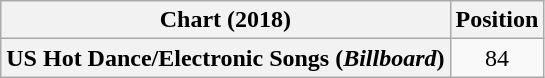<table class="wikitable plainrowheaders" style="text-align:center">
<tr>
<th scope="col">Chart (2018)</th>
<th scope="col">Position</th>
</tr>
<tr>
<th scope="row">US Hot Dance/Electronic Songs (<em>Billboard</em>)</th>
<td>84</td>
</tr>
</table>
